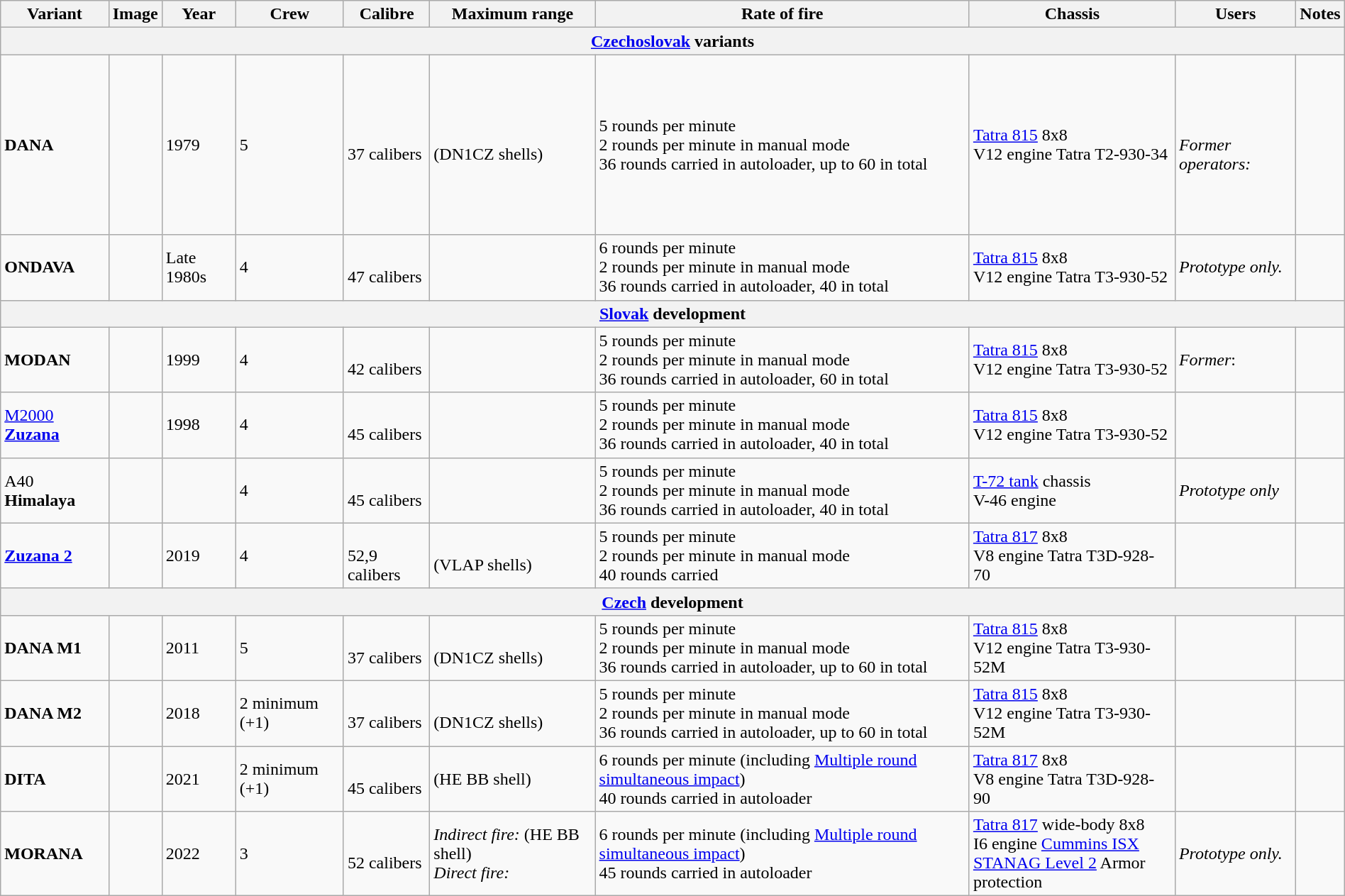<table class=wikitable border="0" width="100%">
<tr>
<th>Variant</th>
<th>Image</th>
<th>Year</th>
<th>Crew</th>
<th>Calibre</th>
<th>Maximum range</th>
<th>Rate of fire</th>
<th>Chassis</th>
<th>Users</th>
<th>Notes</th>
</tr>
<tr>
<th colspan="10" style="align: center;"><a href='#'>Czechoslovak</a> variants</th>
</tr>
<tr>
<td><strong>DANA</strong></td>
<td></td>
<td>1979</td>
<td>5</td>
<td><br>37 calibers</td>
<td><br> (DN1CZ shells)</td>
<td>5 rounds per minute<br>2 rounds per minute in manual mode<br>36 rounds carried in autoloader, up to 60 in total</td>
<td><a href='#'>Tatra 815</a> 8x8<br>V12 engine Tatra T2-930-34 </td>
<td><br><br><br><br><em>Former operators:</em><br><br><br><br></td>
</tr>
<tr>
<td><strong>ONDAVA</strong></td>
<td></td>
<td>Late 1980s</td>
<td>4</td>
<td><br>47 calibers</td>
<td></td>
<td>6 rounds per minute<br>2 rounds per minute in manual mode<br>36 rounds carried in autoloader, 40 in total</td>
<td><a href='#'>Tatra 815</a> 8x8<br>V12 engine Tatra T3-930-52 </td>
<td><em>Prototype only.</em></td>
<td></td>
</tr>
<tr>
<th colspan="10" style="align: center;"><a href='#'>Slovak</a> development</th>
</tr>
<tr>
<td><strong>MODAN</strong></td>
<td></td>
<td>1999</td>
<td>4</td>
<td><br>42 calibers</td>
<td></td>
<td>5 rounds per minute<br>2 rounds per minute in manual mode<br>36 rounds carried in autoloader, 60 in total</td>
<td><a href='#'>Tatra 815</a> 8x8<br>V12 engine Tatra T3-930-52 </td>
<td><em>Former</em>:<br></td>
<td></td>
</tr>
<tr>
<td><a href='#'>M2000 <strong>Zuzana</strong></a></td>
<td></td>
<td>1998</td>
<td>4</td>
<td><br>45 calibers</td>
<td></td>
<td>5 rounds per minute<br>2 rounds per minute in manual mode<br>36 rounds carried in autoloader, 40 in total</td>
<td><a href='#'>Tatra 815</a> 8x8<br>V12 engine Tatra T3-930-52 </td>
<td><br></td>
<td></td>
</tr>
<tr>
<td>A40 <strong>Himalaya</strong></td>
<td></td>
<td></td>
<td>4</td>
<td><br>45 calibers</td>
<td></td>
<td>5 rounds per minute<br>2 rounds per minute in manual mode<br>36 rounds carried in autoloader, 40 in total</td>
<td><a href='#'>T-72 tank</a> chassis<br>V-46 engine </td>
<td><em>Prototype only</em></td>
<td></td>
</tr>
<tr>
<td><a href='#'><strong>Zuzana 2</strong></a></td>
<td></td>
<td>2019</td>
<td>4</td>
<td><br>52,9 calibers</td>
<td><br> (VLAP shells)</td>
<td>5 rounds per minute<br>2 rounds per minute in manual mode<br>40 rounds carried</td>
<td><a href='#'>Tatra 817</a> 8x8<br>V8 engine Tatra T3D-928-70  </td>
<td><br></td>
<td></td>
</tr>
<tr>
<th colspan="10" style="align: center;"><a href='#'>Czech</a> development</th>
</tr>
<tr>
<td><strong>DANA M1</strong></td>
<td></td>
<td>2011</td>
<td>5</td>
<td><br>37 calibers</td>
<td><br> (DN1CZ shells)</td>
<td>5 rounds per minute<br>2 rounds per minute in manual mode<br>36 rounds carried in autoloader, up to 60 in total</td>
<td><a href='#'>Tatra 815</a> 8x8<br>V12 engine Tatra T3-930-52M </td>
<td></td>
<td></td>
</tr>
<tr>
<td><strong>DANA M2</strong></td>
<td></td>
<td>2018</td>
<td>2 minimum (+1)</td>
<td><br>37 calibers</td>
<td><br> (DN1CZ shells)</td>
<td>5 rounds per minute<br>2 rounds per minute in manual mode<br>36 rounds carried in autoloader, up to 60 in total</td>
<td><a href='#'>Tatra 815</a> 8x8<br>V12 engine Tatra T3-930-52M </td>
<td><br></td>
<td></td>
</tr>
<tr>
<td><strong>DITA</strong></td>
<td></td>
<td>2021</td>
<td>2 minimum (+1)</td>
<td><br>45 calibers</td>
<td> (HE BB shell)</td>
<td>6 rounds per minute (including <a href='#'>Multiple round simultaneous impact</a>)<br>40 rounds carried in autoloader</td>
<td><a href='#'>Tatra 817</a> 8x8<br>V8 engine Tatra T3D-928-90  </td>
<td><br></td>
<td></td>
</tr>
<tr>
<td><strong>MORANA</strong></td>
<td></td>
<td>2022</td>
<td>3</td>
<td><br>52 calibers</td>
<td><em>Indirect fire:</em>  (HE BB shell)<br><em>Direct fire:</em> </td>
<td>6 rounds per minute (including <a href='#'>Multiple round simultaneous impact</a>)<br>45 rounds carried in autoloader</td>
<td><a href='#'>Tatra 817</a> wide-body 8x8<br>I6 engine <a href='#'>Cummins ISX</a>  <br><a href='#'>STANAG Level 2</a> Armor protection</td>
<td><em>Prototype only.</em></td>
<td></td>
</tr>
</table>
